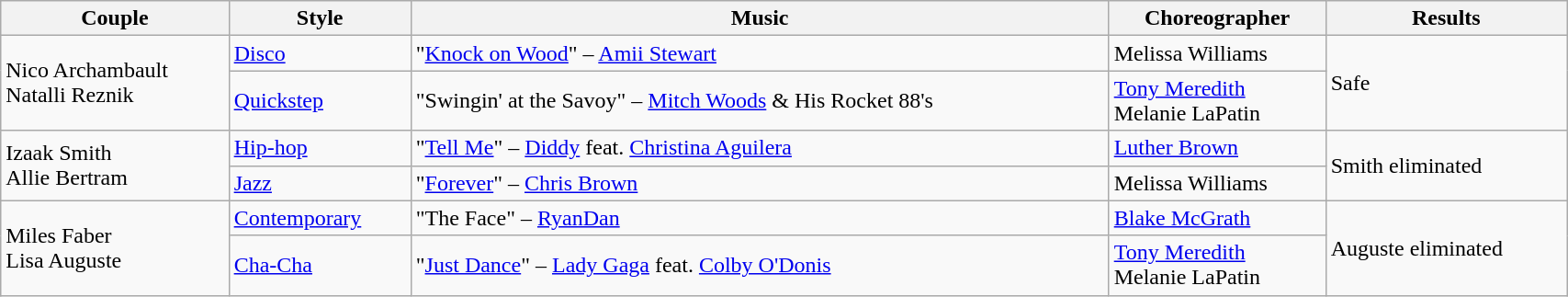<table class="wikitable" width="90%">
<tr>
<th>Couple</th>
<th>Style</th>
<th>Music</th>
<th>Choreographer</th>
<th>Results</th>
</tr>
<tr>
<td rowspan="2">Nico Archambault <br> Natalli Reznik</td>
<td><a href='#'>Disco</a></td>
<td>"<a href='#'>Knock on Wood</a>" – <a href='#'>Amii Stewart</a></td>
<td>Melissa Williams</td>
<td rowspan="2">Safe</td>
</tr>
<tr>
<td><a href='#'>Quickstep</a></td>
<td>"Swingin' at the Savoy" – <a href='#'>Mitch Woods</a> & His Rocket 88's</td>
<td><a href='#'>Tony Meredith</a> <br> Melanie LaPatin</td>
</tr>
<tr>
<td rowspan="2">Izaak Smith <br> Allie Bertram</td>
<td><a href='#'>Hip-hop</a></td>
<td>"<a href='#'>Tell Me</a>" – <a href='#'>Diddy</a> feat. <a href='#'>Christina Aguilera</a></td>
<td><a href='#'>Luther Brown</a></td>
<td rowspan="2">Smith eliminated</td>
</tr>
<tr>
<td><a href='#'>Jazz</a></td>
<td>"<a href='#'>Forever</a>" – <a href='#'>Chris Brown</a></td>
<td>Melissa Williams</td>
</tr>
<tr>
<td rowspan="2">Miles Faber <br> Lisa Auguste</td>
<td><a href='#'>Contemporary</a></td>
<td>"The Face" – <a href='#'>RyanDan</a></td>
<td><a href='#'>Blake McGrath</a></td>
<td rowspan="2">Auguste eliminated</td>
</tr>
<tr>
<td><a href='#'>Cha-Cha</a></td>
<td>"<a href='#'>Just Dance</a>" – <a href='#'>Lady Gaga</a> feat. <a href='#'>Colby O'Donis</a></td>
<td><a href='#'>Tony Meredith</a> <br> Melanie LaPatin</td>
</tr>
</table>
